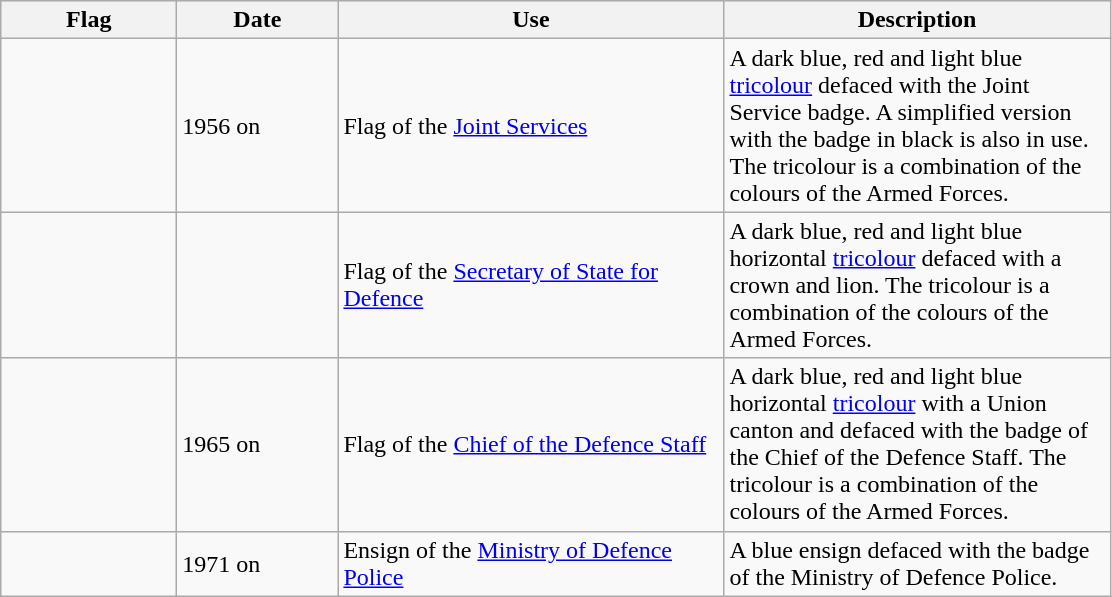<table class="wikitable">
<tr style="background:#efefef;">
<th style="width:110px;">Flag</th>
<th style="width:100px;">Date</th>
<th style="width:250px;">Use</th>
<th style="width:250px;">Description</th>
</tr>
<tr>
<td></td>
<td>1956 on</td>
<td>Flag of the <a href='#'>Joint Services</a></td>
<td>A dark blue, red and light blue <a href='#'>tricolour</a> defaced with the Joint Service badge.  A simplified version with the badge in black is also in use. The tricolour is a combination of the colours of the Armed Forces.</td>
</tr>
<tr>
<td></td>
<td></td>
<td>Flag of the <a href='#'>Secretary of State for Defence</a></td>
<td>A dark blue, red and light blue horizontal <a href='#'>tricolour</a> defaced with a crown and lion. The tricolour is a combination of the colours of the Armed Forces.</td>
</tr>
<tr>
<td></td>
<td>1965 on</td>
<td>Flag of the <a href='#'>Chief of the Defence Staff</a></td>
<td>A dark blue, red and light blue horizontal <a href='#'>tricolour</a> with a Union canton and defaced with the badge of the Chief of the Defence Staff. The tricolour is a combination of the colours of the Armed Forces.</td>
</tr>
<tr>
<td></td>
<td>1971 on</td>
<td>Ensign of the <a href='#'>Ministry of Defence Police</a></td>
<td>A blue ensign defaced with the badge of the Ministry of Defence Police.</td>
</tr>
</table>
